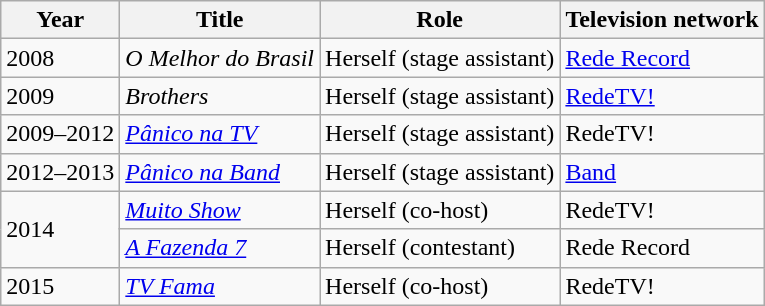<table class="wikitable sortable">
<tr>
<th>Year</th>
<th>Title</th>
<th>Role</th>
<th>Television network</th>
</tr>
<tr>
<td>2008</td>
<td><em>O Melhor do Brasil</em></td>
<td>Herself (stage assistant)</td>
<td><a href='#'>Rede Record</a></td>
</tr>
<tr>
<td>2009</td>
<td><em>Brothers</em></td>
<td>Herself (stage assistant)</td>
<td><a href='#'>RedeTV!</a></td>
</tr>
<tr>
<td>2009–2012</td>
<td><em><a href='#'>Pânico na TV</a></em></td>
<td>Herself (stage assistant)</td>
<td>RedeTV!</td>
</tr>
<tr>
<td>2012–2013</td>
<td><em><a href='#'>Pânico na Band</a></em></td>
<td>Herself (stage assistant)</td>
<td><a href='#'>Band</a></td>
</tr>
<tr>
<td rowspan=2>2014</td>
<td><em><a href='#'>Muito Show</a></em></td>
<td>Herself (co-host)</td>
<td>RedeTV!</td>
</tr>
<tr>
<td><em><a href='#'>A Fazenda 7</a></em></td>
<td>Herself (contestant)</td>
<td>Rede Record</td>
</tr>
<tr>
<td>2015</td>
<td><em><a href='#'>TV Fama</a></em></td>
<td>Herself (co-host)</td>
<td>RedeTV!</td>
</tr>
</table>
